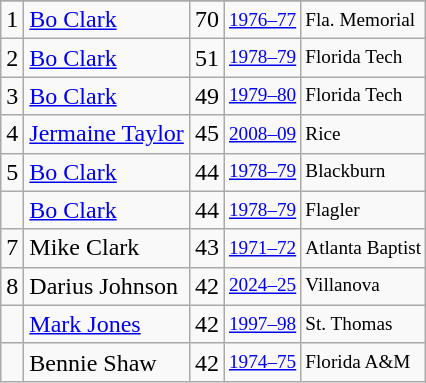<table class="wikitable">
<tr>
</tr>
<tr>
<td>1</td>
<td><a href='#'>Bo Clark</a></td>
<td>70</td>
<td style="font-size:80%;"><a href='#'>1976–77</a></td>
<td style="font-size:80%;">Fla. Memorial</td>
</tr>
<tr>
<td>2</td>
<td><a href='#'>Bo Clark</a></td>
<td>51</td>
<td style="font-size:80%;"><a href='#'>1978–79</a></td>
<td style="font-size:80%;">Florida Tech</td>
</tr>
<tr>
<td>3</td>
<td><a href='#'>Bo Clark</a></td>
<td>49</td>
<td style="font-size:80%;"><a href='#'>1979–80</a></td>
<td style="font-size:80%;">Florida Tech</td>
</tr>
<tr>
<td>4</td>
<td><a href='#'>Jermaine Taylor</a></td>
<td>45</td>
<td style="font-size:80%;"><a href='#'>2008–09</a></td>
<td style="font-size:80%;">Rice</td>
</tr>
<tr>
<td>5</td>
<td><a href='#'>Bo Clark</a></td>
<td>44</td>
<td style="font-size:80%;"><a href='#'>1978–79</a></td>
<td style="font-size:80%;">Blackburn</td>
</tr>
<tr>
<td></td>
<td><a href='#'>Bo Clark</a></td>
<td>44</td>
<td style="font-size:80%;"><a href='#'>1978–79</a></td>
<td style="font-size:80%;">Flagler</td>
</tr>
<tr>
<td>7</td>
<td>Mike Clark</td>
<td>43</td>
<td style="font-size:80%;"><a href='#'>1971–72</a></td>
<td style="font-size:80%;">Atlanta Baptist</td>
</tr>
<tr>
<td>8</td>
<td>Darius Johnson</td>
<td>42</td>
<td style="font-size:80%;"><a href='#'>2024–25</a></td>
<td style="font-size:80%;">Villanova</td>
</tr>
<tr>
<td></td>
<td><a href='#'>Mark Jones</a></td>
<td>42</td>
<td style="font-size:80%;"><a href='#'>1997–98</a></td>
<td style="font-size:80%;">St. Thomas</td>
</tr>
<tr>
<td></td>
<td>Bennie Shaw</td>
<td>42</td>
<td style="font-size:80%;"><a href='#'>1974–75</a></td>
<td style="font-size:80%;">Florida A&M</td>
</tr>
</table>
